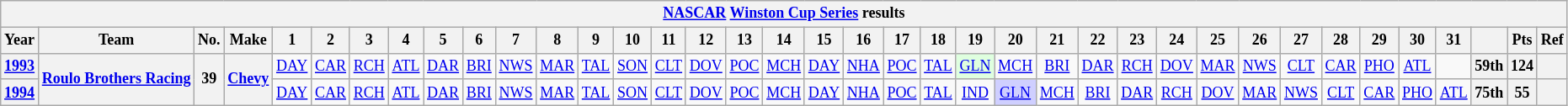<table class="wikitable" style="text-align:center; font-size:75%">
<tr>
<th colspan=45><a href='#'>NASCAR</a> <a href='#'>Winston Cup Series</a> results</th>
</tr>
<tr>
<th>Year</th>
<th>Team</th>
<th>No.</th>
<th>Make</th>
<th>1</th>
<th>2</th>
<th>3</th>
<th>4</th>
<th>5</th>
<th>6</th>
<th>7</th>
<th>8</th>
<th>9</th>
<th>10</th>
<th>11</th>
<th>12</th>
<th>13</th>
<th>14</th>
<th>15</th>
<th>16</th>
<th>17</th>
<th>18</th>
<th>19</th>
<th>20</th>
<th>21</th>
<th>22</th>
<th>23</th>
<th>24</th>
<th>25</th>
<th>26</th>
<th>27</th>
<th>28</th>
<th>29</th>
<th>30</th>
<th>31</th>
<th></th>
<th>Pts</th>
<th>Ref</th>
</tr>
<tr>
<th><a href='#'>1993</a></th>
<th rowspan=2><a href='#'>Roulo Brothers Racing</a></th>
<th rowspan=2>39</th>
<th rowspan=2><a href='#'>Chevy</a></th>
<td><a href='#'>DAY</a></td>
<td><a href='#'>CAR</a></td>
<td><a href='#'>RCH</a></td>
<td><a href='#'>ATL</a></td>
<td><a href='#'>DAR</a></td>
<td><a href='#'>BRI</a></td>
<td><a href='#'>NWS</a></td>
<td><a href='#'>MAR</a></td>
<td><a href='#'>TAL</a></td>
<td><a href='#'>SON</a></td>
<td><a href='#'>CLT</a></td>
<td><a href='#'>DOV</a></td>
<td><a href='#'>POC</a></td>
<td><a href='#'>MCH</a></td>
<td><a href='#'>DAY</a></td>
<td><a href='#'>NHA</a></td>
<td><a href='#'>POC</a></td>
<td><a href='#'>TAL</a></td>
<td style="background:#DFFFDF;"><a href='#'>GLN</a><br></td>
<td><a href='#'>MCH</a></td>
<td><a href='#'>BRI</a></td>
<td><a href='#'>DAR</a></td>
<td><a href='#'>RCH</a></td>
<td><a href='#'>DOV</a></td>
<td><a href='#'>MAR</a></td>
<td><a href='#'>NWS</a></td>
<td><a href='#'>CLT</a></td>
<td><a href='#'>CAR</a></td>
<td><a href='#'>PHO</a></td>
<td><a href='#'>ATL</a></td>
<td></td>
<th>59th</th>
<th>124</th>
<th></th>
</tr>
<tr>
<th><a href='#'>1994</a></th>
<td><a href='#'>DAY</a></td>
<td><a href='#'>CAR</a></td>
<td><a href='#'>RCH</a></td>
<td><a href='#'>ATL</a></td>
<td><a href='#'>DAR</a></td>
<td><a href='#'>BRI</a></td>
<td><a href='#'>NWS</a></td>
<td><a href='#'>MAR</a></td>
<td><a href='#'>TAL</a></td>
<td><a href='#'>SON</a></td>
<td><a href='#'>CLT</a></td>
<td><a href='#'>DOV</a></td>
<td><a href='#'>POC</a></td>
<td><a href='#'>MCH</a></td>
<td><a href='#'>DAY</a></td>
<td><a href='#'>NHA</a></td>
<td><a href='#'>POC</a></td>
<td><a href='#'>TAL</a></td>
<td><a href='#'>IND</a></td>
<td style="background:#CFCFFF;"><a href='#'>GLN</a><br></td>
<td><a href='#'>MCH</a></td>
<td><a href='#'>BRI</a></td>
<td><a href='#'>DAR</a></td>
<td><a href='#'>RCH</a></td>
<td><a href='#'>DOV</a></td>
<td><a href='#'>MAR</a></td>
<td><a href='#'>NWS</a></td>
<td><a href='#'>CLT</a></td>
<td><a href='#'>CAR</a></td>
<td><a href='#'>PHO</a></td>
<td><a href='#'>ATL</a></td>
<th>75th</th>
<th>55</th>
<th></th>
</tr>
</table>
